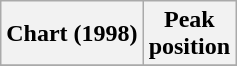<table class="wikitable">
<tr>
<th align="left">Chart (1998)</th>
<th align="center">Peak<br>position</th>
</tr>
<tr>
</tr>
</table>
